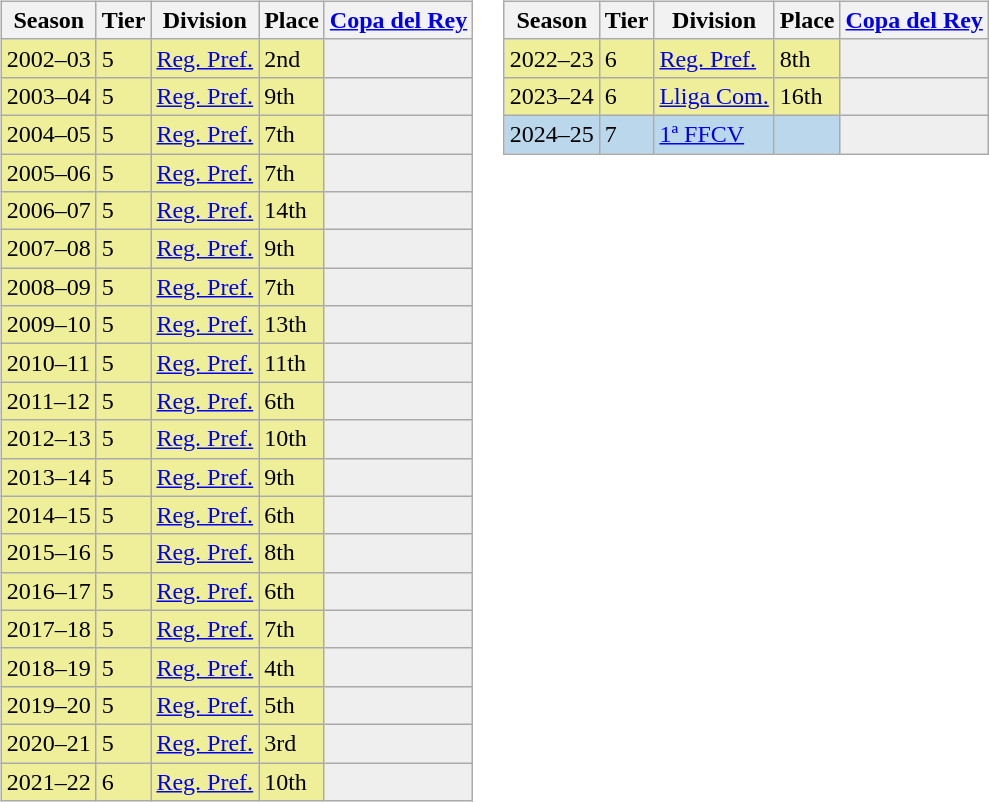<table>
<tr>
<td valign="top" width=0%><br><table class="wikitable">
<tr style="background:#f0f6fa;">
<th>Season</th>
<th>Tier</th>
<th>Division</th>
<th>Place</th>
<th><a href='#'>Copa del Rey</a></th>
</tr>
<tr>
<td style="background:#EFEF99;">2002–03</td>
<td style="background:#EFEF99;">5</td>
<td style="background:#EFEF99;"><a href='#'>Reg. Pref.</a></td>
<td style="background:#EFEF99;">2nd</td>
<th style="background:#efefef;"></th>
</tr>
<tr>
<td style="background:#EFEF99;">2003–04</td>
<td style="background:#EFEF99;">5</td>
<td style="background:#EFEF99;"><a href='#'>Reg. Pref.</a></td>
<td style="background:#EFEF99;">9th</td>
<td style="background:#efefef;"></td>
</tr>
<tr>
<td style="background:#EFEF99;">2004–05</td>
<td style="background:#EFEF99;">5</td>
<td style="background:#EFEF99;"><a href='#'>Reg. Pref.</a></td>
<td style="background:#EFEF99;">7th</td>
<td style="background:#efefef;"></td>
</tr>
<tr>
<td style="background:#EFEF99;">2005–06</td>
<td style="background:#EFEF99;">5</td>
<td style="background:#EFEF99;"><a href='#'>Reg. Pref.</a></td>
<td style="background:#EFEF99;">7th</td>
<td style="background:#efefef;"></td>
</tr>
<tr>
<td style="background:#EFEF99;">2006–07</td>
<td style="background:#EFEF99;">5</td>
<td style="background:#EFEF99;"><a href='#'>Reg. Pref.</a></td>
<td style="background:#EFEF99;">14th</td>
<th style="background:#efefef;"></th>
</tr>
<tr>
<td style="background:#EFEF99;">2007–08</td>
<td style="background:#EFEF99;">5</td>
<td style="background:#EFEF99;"><a href='#'>Reg. Pref.</a></td>
<td style="background:#EFEF99;">9th</td>
<th style="background:#efefef;"></th>
</tr>
<tr>
<td style="background:#EFEF99;">2008–09</td>
<td style="background:#EFEF99;">5</td>
<td style="background:#EFEF99;"><a href='#'>Reg. Pref.</a></td>
<td style="background:#EFEF99;">7th</td>
<th style="background:#efefef;"></th>
</tr>
<tr>
<td style="background:#EFEF99;">2009–10</td>
<td style="background:#EFEF99;">5</td>
<td style="background:#EFEF99;"><a href='#'>Reg. Pref.</a></td>
<td style="background:#EFEF99;">13th</td>
<td style="background:#efefef;"></td>
</tr>
<tr>
<td style="background:#EFEF99;">2010–11</td>
<td style="background:#EFEF99;">5</td>
<td style="background:#EFEF99;"><a href='#'>Reg. Pref.</a></td>
<td style="background:#EFEF99;">11th</td>
<td style="background:#efefef;"></td>
</tr>
<tr>
<td style="background:#EFEF99;">2011–12</td>
<td style="background:#EFEF99;">5</td>
<td style="background:#EFEF99;"><a href='#'>Reg. Pref.</a></td>
<td style="background:#EFEF99;">6th</td>
<td style="background:#efefef;"></td>
</tr>
<tr>
<td style="background:#EFEF99;">2012–13</td>
<td style="background:#EFEF99;">5</td>
<td style="background:#EFEF99;"><a href='#'>Reg. Pref.</a></td>
<td style="background:#EFEF99;">10th</td>
<td style="background:#efefef;"></td>
</tr>
<tr>
<td style="background:#EFEF99;">2013–14</td>
<td style="background:#EFEF99;">5</td>
<td style="background:#EFEF99;"><a href='#'>Reg. Pref.</a></td>
<td style="background:#EFEF99;">9th</td>
<td style="background:#efefef;"></td>
</tr>
<tr>
<td style="background:#EFEF99;">2014–15</td>
<td style="background:#EFEF99;">5</td>
<td style="background:#EFEF99;"><a href='#'>Reg. Pref.</a></td>
<td style="background:#EFEF99;">6th</td>
<td style="background:#efefef;"></td>
</tr>
<tr>
<td style="background:#EFEF99;">2015–16</td>
<td style="background:#EFEF99;">5</td>
<td style="background:#EFEF99;"><a href='#'>Reg. Pref.</a></td>
<td style="background:#EFEF99;">8th</td>
<td style="background:#efefef;"></td>
</tr>
<tr>
<td style="background:#EFEF99;">2016–17</td>
<td style="background:#EFEF99;">5</td>
<td style="background:#EFEF99;"><a href='#'>Reg. Pref.</a></td>
<td style="background:#EFEF99;">6th</td>
<td style="background:#efefef;"></td>
</tr>
<tr>
<td style="background:#EFEF99;">2017–18</td>
<td style="background:#EFEF99;">5</td>
<td style="background:#EFEF99;"><a href='#'>Reg. Pref.</a></td>
<td style="background:#EFEF99;">7th</td>
<td style="background:#efefef;"></td>
</tr>
<tr>
<td style="background:#EFEF99;">2018–19</td>
<td style="background:#EFEF99;">5</td>
<td style="background:#EFEF99;"><a href='#'>Reg. Pref.</a></td>
<td style="background:#EFEF99;">4th</td>
<td style="background:#efefef;"></td>
</tr>
<tr>
<td style="background:#EFEF99;">2019–20</td>
<td style="background:#EFEF99;">5</td>
<td style="background:#EFEF99;"><a href='#'>Reg. Pref.</a></td>
<td style="background:#EFEF99;">5th</td>
<td style="background:#efefef;"></td>
</tr>
<tr>
<td style="background:#EFEF99;">2020–21</td>
<td style="background:#EFEF99;">5</td>
<td style="background:#EFEF99;"><a href='#'>Reg. Pref.</a></td>
<td style="background:#EFEF99;">3rd</td>
<td style="background:#efefef;"></td>
</tr>
<tr>
<td style="background:#EFEF99;">2021–22</td>
<td style="background:#EFEF99;">6</td>
<td style="background:#EFEF99;"><a href='#'>Reg. Pref.</a></td>
<td style="background:#EFEF99;">10th</td>
<td style="background:#efefef;"></td>
</tr>
</table>
</td>
<td valign="top" width=0%><br><table class="wikitable">
<tr style="background:#f0f6fa;">
<th>Season</th>
<th>Tier</th>
<th>Division</th>
<th>Place</th>
<th><a href='#'>Copa del Rey</a></th>
</tr>
<tr>
<td style="background:#EFEF99;">2022–23</td>
<td style="background:#EFEF99;">6</td>
<td style="background:#EFEF99;"><a href='#'>Reg. Pref.</a></td>
<td style="background:#EFEF99;">8th</td>
<td style="background:#efefef;"></td>
</tr>
<tr>
<td style="background:#EFEF99;">2023–24</td>
<td style="background:#EFEF99;">6</td>
<td style="background:#EFEF99;"><a href='#'>Lliga Com.</a></td>
<td style="background:#EFEF99;">16th</td>
<td style="background:#efefef;"></td>
</tr>
<tr>
<td style="background:#BBD7EC;">2024–25</td>
<td style="background:#BBD7EC;">7</td>
<td style="background:#BBD7EC;"><a href='#'>1ª FFCV</a></td>
<td style="background:#BBD7EC;"></td>
<th style="background:#efefef;"></th>
</tr>
</table>
</td>
</tr>
</table>
